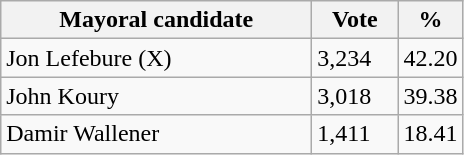<table class="wikitable">
<tr>
<th bgcolor="#DDDDFF" width="200px">Mayoral candidate</th>
<th bgcolor="#DDDDFF" width="50px">Vote</th>
<th bgcolor="#DDDDFF" width="30px">%</th>
</tr>
<tr>
<td>Jon Lefebure (X)</td>
<td>3,234</td>
<td>42.20</td>
</tr>
<tr>
<td>John Koury</td>
<td>3,018</td>
<td>39.38</td>
</tr>
<tr>
<td>Damir Wallener</td>
<td>1,411</td>
<td>18.41</td>
</tr>
</table>
